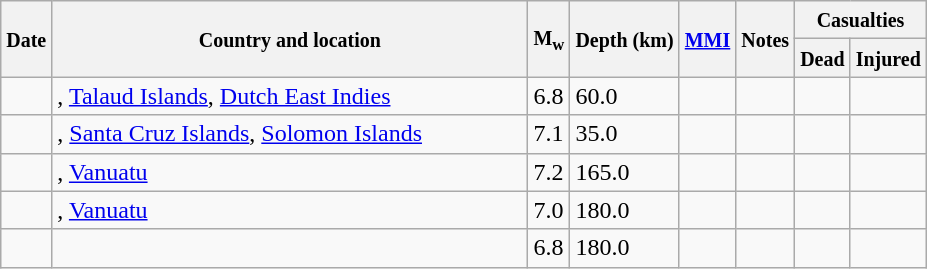<table class="wikitable sortable sort-under" style="border:1px black; margin-left:1em;">
<tr>
<th rowspan="2"><small>Date</small></th>
<th rowspan="2" style="width: 310px"><small>Country and location</small></th>
<th rowspan="2"><small>M<sub>w</sub></small></th>
<th rowspan="2"><small>Depth (km)</small></th>
<th rowspan="2"><small><a href='#'>MMI</a></small></th>
<th rowspan="2" class="unsortable"><small>Notes</small></th>
<th colspan="2"><small>Casualties</small></th>
</tr>
<tr>
<th><small>Dead</small></th>
<th><small>Injured</small></th>
</tr>
<tr>
<td></td>
<td>, <a href='#'>Talaud Islands</a>, <a href='#'>Dutch East Indies</a></td>
<td>6.8</td>
<td>60.0</td>
<td></td>
<td></td>
<td></td>
<td></td>
</tr>
<tr>
<td></td>
<td>, <a href='#'>Santa Cruz Islands</a>, <a href='#'>Solomon Islands</a></td>
<td>7.1</td>
<td>35.0</td>
<td></td>
<td></td>
<td></td>
<td></td>
</tr>
<tr>
<td></td>
<td>, <a href='#'>Vanuatu</a></td>
<td>7.2</td>
<td>165.0</td>
<td></td>
<td></td>
<td></td>
<td></td>
</tr>
<tr>
<td></td>
<td>, <a href='#'>Vanuatu</a></td>
<td>7.0</td>
<td>180.0</td>
<td></td>
<td></td>
<td></td>
<td></td>
</tr>
<tr>
<td></td>
<td></td>
<td>6.8</td>
<td>180.0</td>
<td></td>
<td></td>
<td></td>
<td></td>
</tr>
</table>
